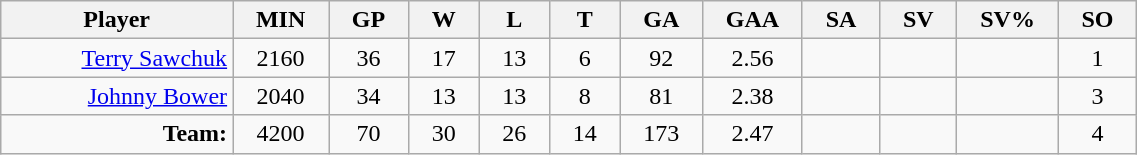<table class="wikitable sortable" width="60%">
<tr>
<th bgcolor="#DDDDFF" width="10%">Player</th>
<th width="3%" bgcolor="#DDDDFF">MIN</th>
<th width="3%" bgcolor="#DDDDFF">GP</th>
<th width="3%" bgcolor="#DDDDFF">W</th>
<th width="3%" bgcolor="#DDDDFF">L</th>
<th width="3%" bgcolor="#DDDDFF">T</th>
<th width="3%" bgcolor="#DDDDFF">GA</th>
<th width="3%" bgcolor="#DDDDFF">GAA</th>
<th width="3%" bgcolor="#DDDDFF">SA</th>
<th width="3%" bgcolor="#DDDDFF">SV</th>
<th width="3%" bgcolor="#DDDDFF">SV%</th>
<th width="3%" bgcolor="#DDDDFF">SO</th>
</tr>
<tr align="center">
<td align="right"><a href='#'>Terry Sawchuk</a></td>
<td>2160</td>
<td>36</td>
<td>17</td>
<td>13</td>
<td>6</td>
<td>92</td>
<td>2.56</td>
<td></td>
<td></td>
<td></td>
<td>1</td>
</tr>
<tr align="center">
<td align="right"><a href='#'>Johnny Bower</a></td>
<td>2040</td>
<td>34</td>
<td>13</td>
<td>13</td>
<td>8</td>
<td>81</td>
<td>2.38</td>
<td></td>
<td></td>
<td></td>
<td>3</td>
</tr>
<tr align="center">
<td align="right"><strong>Team:</strong></td>
<td>4200</td>
<td>70</td>
<td>30</td>
<td>26</td>
<td>14</td>
<td>173</td>
<td>2.47</td>
<td></td>
<td></td>
<td></td>
<td>4</td>
</tr>
</table>
